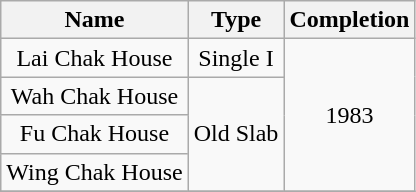<table class="wikitable" style="text-align: center">
<tr>
<th>Name</th>
<th>Type</th>
<th>Completion</th>
</tr>
<tr>
<td>Lai Chak House</td>
<td rowspan="1">Single I</td>
<td rowspan="4">1983</td>
</tr>
<tr>
<td>Wah Chak House</td>
<td rowspan="3">Old Slab</td>
</tr>
<tr>
<td>Fu Chak House</td>
</tr>
<tr>
<td>Wing Chak House</td>
</tr>
<tr>
</tr>
</table>
